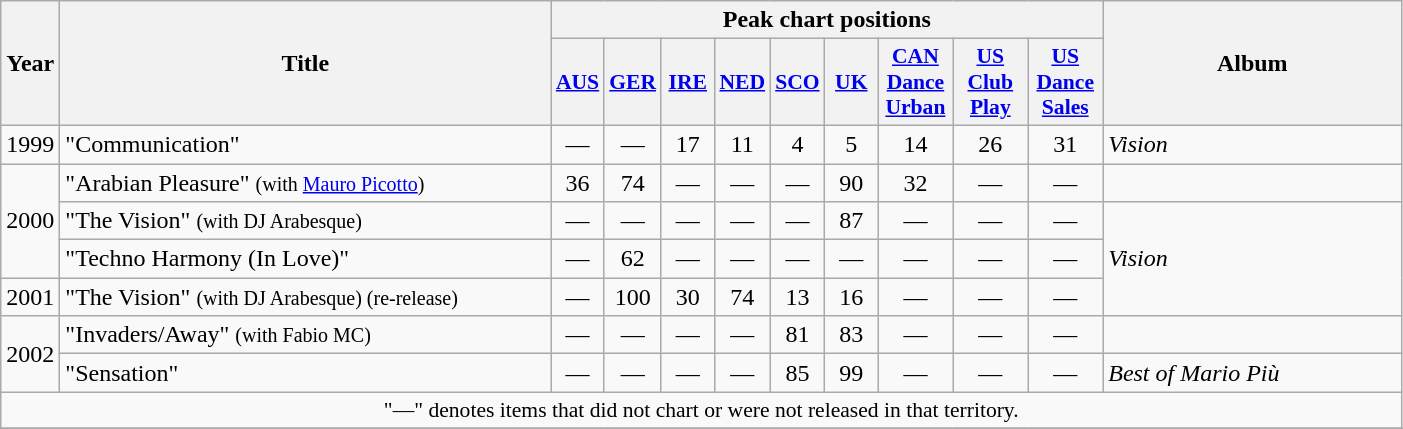<table class="wikitable">
<tr>
<th rowspan="2" style="width:2em;">Year</th>
<th rowspan="2" style="width:20em;">Title</th>
<th colspan="9">Peak chart positions</th>
<th rowspan="2" style="width:12em;">Album</th>
</tr>
<tr>
<th style="width:2em;font-size:90%;"><a href='#'>AUS</a><br></th>
<th style="width:2em;font-size:90%;"><a href='#'>GER</a><br></th>
<th style="width:2em;font-size:90%;"><a href='#'>IRE</a><br></th>
<th style="width:2em;font-size:90%;"><a href='#'>NED</a><br></th>
<th style="width:2em;font-size:90%;"><a href='#'>SCO</a><br></th>
<th scope="col" style="width:2em;font-size:90%;"><a href='#'>UK</a><br></th>
<th scope="col" style="width:3em;font-size:90%;"><a href='#'>CAN<br>Dance<br>Urban</a><br></th>
<th scope="col" style="width:3em;font-size:90%;"><a href='#'>US<br>Club<br>Play</a><br></th>
<th scope="col" style="width:3em;font-size:90%;"><a href='#'>US<br>Dance<br>Sales</a><br></th>
</tr>
<tr>
<td>1999</td>
<td>"Communication"</td>
<td align="center">—</td>
<td align="center">—</td>
<td align="center">17</td>
<td align="center">11</td>
<td align="center">4</td>
<td align="center">5</td>
<td align="center">14</td>
<td align="center">26</td>
<td align="center">31</td>
<td align="left"><em>Vision</em></td>
</tr>
<tr>
<td rowspan="3">2000</td>
<td>"Arabian Pleasure" <small>(with <a href='#'>Mauro Picotto</a>)</small></td>
<td align="center">36</td>
<td align="center">74</td>
<td align="center">—</td>
<td align="center">—</td>
<td align="center">—</td>
<td align="center">90</td>
<td align="center">32</td>
<td align="center">—</td>
<td align="center">—</td>
<td></td>
</tr>
<tr>
<td>"The Vision" <small>(with DJ Arabesque)</small></td>
<td align="center">—</td>
<td align="center">—</td>
<td align="center">—</td>
<td align="center">—</td>
<td align="center">—</td>
<td align="center">87</td>
<td align="center">—</td>
<td align="center">—</td>
<td align="center">—</td>
<td align="left" rowspan="3"><em>Vision</em></td>
</tr>
<tr>
<td>"Techno Harmony (In Love)"</td>
<td align="center">—</td>
<td align="center">62</td>
<td align="center">—</td>
<td align="center">—</td>
<td align="center">—</td>
<td align="center">—</td>
<td align="center">—</td>
<td align="center">—</td>
<td align="center">—</td>
</tr>
<tr>
<td>2001</td>
<td>"The Vision" <small>(with DJ Arabesque) (re-release)</small></td>
<td align="center">—</td>
<td align="center">100</td>
<td align="center">30</td>
<td align="center">74</td>
<td align="center">13</td>
<td align="center">16</td>
<td align="center">—</td>
<td align="center">—</td>
<td align="center">—</td>
</tr>
<tr>
<td rowspan="2">2002</td>
<td>"Invaders/Away" <small>(with Fabio MC)</small></td>
<td align="center">—</td>
<td align="center">—</td>
<td align="center">—</td>
<td align="center">—</td>
<td align="center">81</td>
<td align="center">83</td>
<td align="center">—</td>
<td align="center">—</td>
<td align="center">—</td>
<td></td>
</tr>
<tr>
<td>"Sensation"</td>
<td align="center">—</td>
<td align="center">—</td>
<td align="center">—</td>
<td align="center">—</td>
<td align="center">85</td>
<td align="center">99</td>
<td align="center">—</td>
<td align="center">—</td>
<td align="center">—</td>
<td align="left"><em>Best of Mario Più</em></td>
</tr>
<tr>
<td align="center" colspan="15" style="font-size:90%">"—" denotes items that did not chart or were not released in that territory.</td>
</tr>
<tr>
</tr>
</table>
